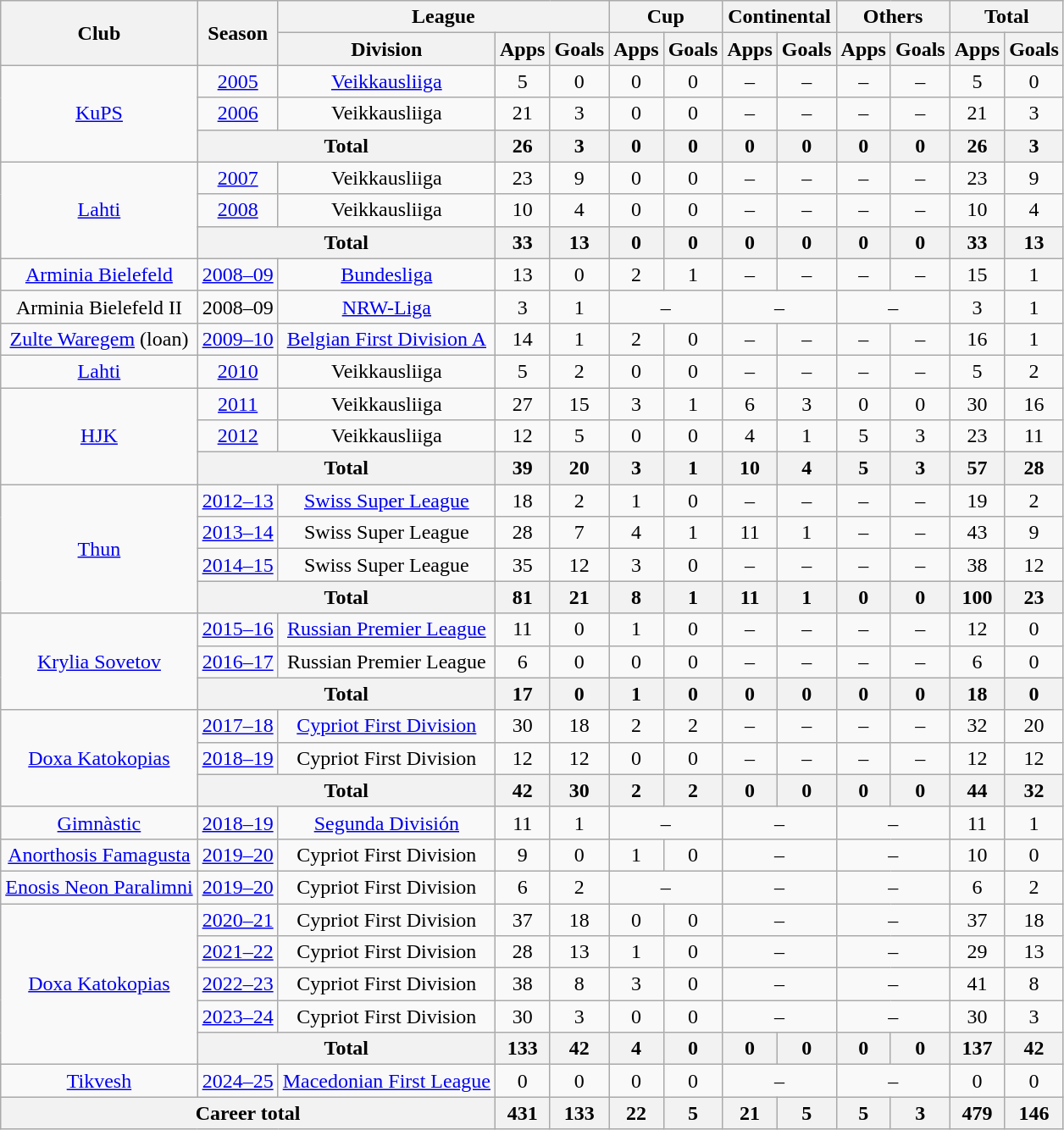<table class="wikitable" style="text-align:center">
<tr>
<th rowspan=2>Club</th>
<th rowspan=2>Season</th>
<th colspan=3>League</th>
<th colspan=2>Cup</th>
<th colspan=2>Continental</th>
<th colspan=2>Others</th>
<th colspan=2>Total</th>
</tr>
<tr>
<th>Division</th>
<th>Apps</th>
<th>Goals</th>
<th>Apps</th>
<th>Goals</th>
<th>Apps</th>
<th>Goals</th>
<th>Apps</th>
<th>Goals</th>
<th>Apps</th>
<th>Goals</th>
</tr>
<tr>
<td rowspan=3><a href='#'>KuPS</a></td>
<td><a href='#'>2005</a></td>
<td><a href='#'>Veikkausliiga</a></td>
<td>5</td>
<td>0</td>
<td>0</td>
<td>0</td>
<td>–</td>
<td>–</td>
<td>–</td>
<td>–</td>
<td>5</td>
<td>0</td>
</tr>
<tr>
<td><a href='#'>2006</a></td>
<td>Veikkausliiga</td>
<td>21</td>
<td>3</td>
<td>0</td>
<td>0</td>
<td>–</td>
<td>–</td>
<td>–</td>
<td>–</td>
<td>21</td>
<td>3</td>
</tr>
<tr>
<th colspan="2">Total</th>
<th>26</th>
<th>3</th>
<th>0</th>
<th>0</th>
<th>0</th>
<th>0</th>
<th>0</th>
<th>0</th>
<th>26</th>
<th>3</th>
</tr>
<tr>
<td rowspan=3><a href='#'>Lahti</a></td>
<td><a href='#'>2007</a></td>
<td>Veikkausliiga</td>
<td>23</td>
<td>9</td>
<td>0</td>
<td>0</td>
<td>–</td>
<td>–</td>
<td>–</td>
<td>–</td>
<td>23</td>
<td>9</td>
</tr>
<tr>
<td><a href='#'>2008</a></td>
<td>Veikkausliiga</td>
<td>10</td>
<td>4</td>
<td>0</td>
<td>0</td>
<td>–</td>
<td>–</td>
<td>–</td>
<td>–</td>
<td>10</td>
<td>4</td>
</tr>
<tr>
<th colspan="2">Total</th>
<th>33</th>
<th>13</th>
<th>0</th>
<th>0</th>
<th>0</th>
<th>0</th>
<th>0</th>
<th>0</th>
<th>33</th>
<th>13</th>
</tr>
<tr>
<td><a href='#'>Arminia Bielefeld</a></td>
<td><a href='#'>2008–09</a></td>
<td><a href='#'>Bundesliga</a></td>
<td>13</td>
<td>0</td>
<td>2</td>
<td>1</td>
<td>–</td>
<td>–</td>
<td>–</td>
<td>–</td>
<td>15</td>
<td>1</td>
</tr>
<tr>
<td>Arminia Bielefeld II</td>
<td>2008–09</td>
<td><a href='#'>NRW-Liga</a></td>
<td>3</td>
<td>1</td>
<td colspan=2>–</td>
<td colspan=2>–</td>
<td colspan=2>–</td>
<td>3</td>
<td>1</td>
</tr>
<tr>
<td><a href='#'>Zulte Waregem</a> (loan)</td>
<td><a href='#'>2009–10</a></td>
<td><a href='#'>Belgian First Division A</a></td>
<td>14</td>
<td>1</td>
<td>2</td>
<td>0</td>
<td>–</td>
<td>–</td>
<td>–</td>
<td>–</td>
<td>16</td>
<td>1</td>
</tr>
<tr>
<td><a href='#'>Lahti</a></td>
<td><a href='#'>2010</a></td>
<td>Veikkausliiga</td>
<td>5</td>
<td>2</td>
<td>0</td>
<td>0</td>
<td>–</td>
<td>–</td>
<td>–</td>
<td>–</td>
<td>5</td>
<td>2</td>
</tr>
<tr>
<td rowspan=3><a href='#'>HJK</a></td>
<td><a href='#'>2011</a></td>
<td>Veikkausliiga</td>
<td>27</td>
<td>15</td>
<td>3</td>
<td>1</td>
<td>6</td>
<td>3</td>
<td>0</td>
<td>0</td>
<td>30</td>
<td>16</td>
</tr>
<tr>
<td><a href='#'>2012</a></td>
<td>Veikkausliiga</td>
<td>12</td>
<td>5</td>
<td>0</td>
<td>0</td>
<td>4</td>
<td>1</td>
<td>5</td>
<td>3</td>
<td>23</td>
<td>11</td>
</tr>
<tr>
<th colspan="2">Total</th>
<th>39</th>
<th>20</th>
<th>3</th>
<th>1</th>
<th>10</th>
<th>4</th>
<th>5</th>
<th>3</th>
<th>57</th>
<th>28</th>
</tr>
<tr>
<td rowspan=4><a href='#'>Thun</a></td>
<td><a href='#'>2012–13</a></td>
<td><a href='#'>Swiss Super League</a></td>
<td>18</td>
<td>2</td>
<td>1</td>
<td>0</td>
<td>–</td>
<td>–</td>
<td>–</td>
<td>–</td>
<td>19</td>
<td>2</td>
</tr>
<tr>
<td><a href='#'>2013–14</a></td>
<td>Swiss Super League</td>
<td>28</td>
<td>7</td>
<td>4</td>
<td>1</td>
<td>11</td>
<td>1</td>
<td>–</td>
<td>–</td>
<td>43</td>
<td>9</td>
</tr>
<tr>
<td><a href='#'>2014–15</a></td>
<td>Swiss Super League</td>
<td>35</td>
<td>12</td>
<td>3</td>
<td>0</td>
<td>–</td>
<td>–</td>
<td>–</td>
<td>–</td>
<td>38</td>
<td>12</td>
</tr>
<tr>
<th colspan="2">Total</th>
<th>81</th>
<th>21</th>
<th>8</th>
<th>1</th>
<th>11</th>
<th>1</th>
<th>0</th>
<th>0</th>
<th>100</th>
<th>23</th>
</tr>
<tr>
<td rowspan=3><a href='#'>Krylia Sovetov</a></td>
<td><a href='#'>2015–16</a></td>
<td><a href='#'>Russian Premier League</a></td>
<td>11</td>
<td>0</td>
<td>1</td>
<td>0</td>
<td>–</td>
<td>–</td>
<td>–</td>
<td>–</td>
<td>12</td>
<td>0</td>
</tr>
<tr>
<td><a href='#'>2016–17</a></td>
<td>Russian Premier League</td>
<td>6</td>
<td>0</td>
<td>0</td>
<td>0</td>
<td>–</td>
<td>–</td>
<td>–</td>
<td>–</td>
<td>6</td>
<td>0</td>
</tr>
<tr>
<th colspan="2">Total</th>
<th>17</th>
<th>0</th>
<th>1</th>
<th>0</th>
<th>0</th>
<th>0</th>
<th>0</th>
<th>0</th>
<th>18</th>
<th>0</th>
</tr>
<tr>
<td rowspan=3><a href='#'>Doxa Katokopias</a></td>
<td><a href='#'>2017–18</a></td>
<td><a href='#'>Cypriot First Division</a></td>
<td>30</td>
<td>18</td>
<td>2</td>
<td>2</td>
<td>–</td>
<td>–</td>
<td>–</td>
<td>–</td>
<td>32</td>
<td>20</td>
</tr>
<tr>
<td><a href='#'>2018–19</a></td>
<td>Cypriot First Division</td>
<td>12</td>
<td>12</td>
<td>0</td>
<td>0</td>
<td>–</td>
<td>–</td>
<td>–</td>
<td>–</td>
<td>12</td>
<td>12</td>
</tr>
<tr>
<th colspan="2">Total</th>
<th>42</th>
<th>30</th>
<th>2</th>
<th>2</th>
<th>0</th>
<th>0</th>
<th>0</th>
<th>0</th>
<th>44</th>
<th>32</th>
</tr>
<tr>
<td><a href='#'>Gimnàstic</a></td>
<td><a href='#'>2018–19</a></td>
<td><a href='#'>Segunda División</a></td>
<td>11</td>
<td>1</td>
<td colspan="2">–</td>
<td colspan="2">–</td>
<td colspan="2">–</td>
<td>11</td>
<td>1</td>
</tr>
<tr>
<td><a href='#'>Anorthosis Famagusta</a></td>
<td><a href='#'>2019–20</a></td>
<td>Cypriot First Division</td>
<td>9</td>
<td>0</td>
<td>1</td>
<td>0</td>
<td colspan="2">–</td>
<td colspan="2">–</td>
<td>10</td>
<td>0</td>
</tr>
<tr>
<td><a href='#'>Enosis Neon Paralimni</a></td>
<td><a href='#'>2019–20</a></td>
<td>Cypriot First Division</td>
<td>6</td>
<td>2</td>
<td colspan="2">–</td>
<td colspan="2">–</td>
<td colspan="2">–</td>
<td>6</td>
<td>2</td>
</tr>
<tr>
<td rowspan=5><a href='#'>Doxa Katokopias</a></td>
<td><a href='#'>2020–21</a></td>
<td>Cypriot First Division</td>
<td>37</td>
<td>18</td>
<td>0</td>
<td>0</td>
<td colspan="2">–</td>
<td colspan="2">–</td>
<td>37</td>
<td>18</td>
</tr>
<tr>
<td><a href='#'>2021–22</a></td>
<td>Cypriot First Division</td>
<td>28</td>
<td>13</td>
<td>1</td>
<td>0</td>
<td colspan="2">–</td>
<td colspan="2">–</td>
<td>29</td>
<td>13</td>
</tr>
<tr>
<td><a href='#'>2022–23</a></td>
<td>Cypriot First Division</td>
<td>38</td>
<td>8</td>
<td>3</td>
<td>0</td>
<td colspan="2">–</td>
<td colspan="2">–</td>
<td>41</td>
<td>8</td>
</tr>
<tr>
<td><a href='#'>2023–24</a></td>
<td>Cypriot First Division</td>
<td>30</td>
<td>3</td>
<td>0</td>
<td>0</td>
<td colspan="2">–</td>
<td colspan="2">–</td>
<td>30</td>
<td>3</td>
</tr>
<tr>
<th colspan="2">Total</th>
<th>133</th>
<th>42</th>
<th>4</th>
<th>0</th>
<th>0</th>
<th>0</th>
<th>0</th>
<th>0</th>
<th>137</th>
<th>42</th>
</tr>
<tr>
<td><a href='#'>Tikvesh</a></td>
<td><a href='#'>2024–25</a></td>
<td><a href='#'>Macedonian First League</a></td>
<td>0</td>
<td>0</td>
<td>0</td>
<td>0</td>
<td colspan="2">–</td>
<td colspan="2">–</td>
<td>0</td>
<td>0</td>
</tr>
<tr>
<th colspan=3>Career total</th>
<th>431</th>
<th>133</th>
<th>22</th>
<th>5</th>
<th>21</th>
<th>5</th>
<th>5</th>
<th>3</th>
<th>479</th>
<th>146</th>
</tr>
</table>
